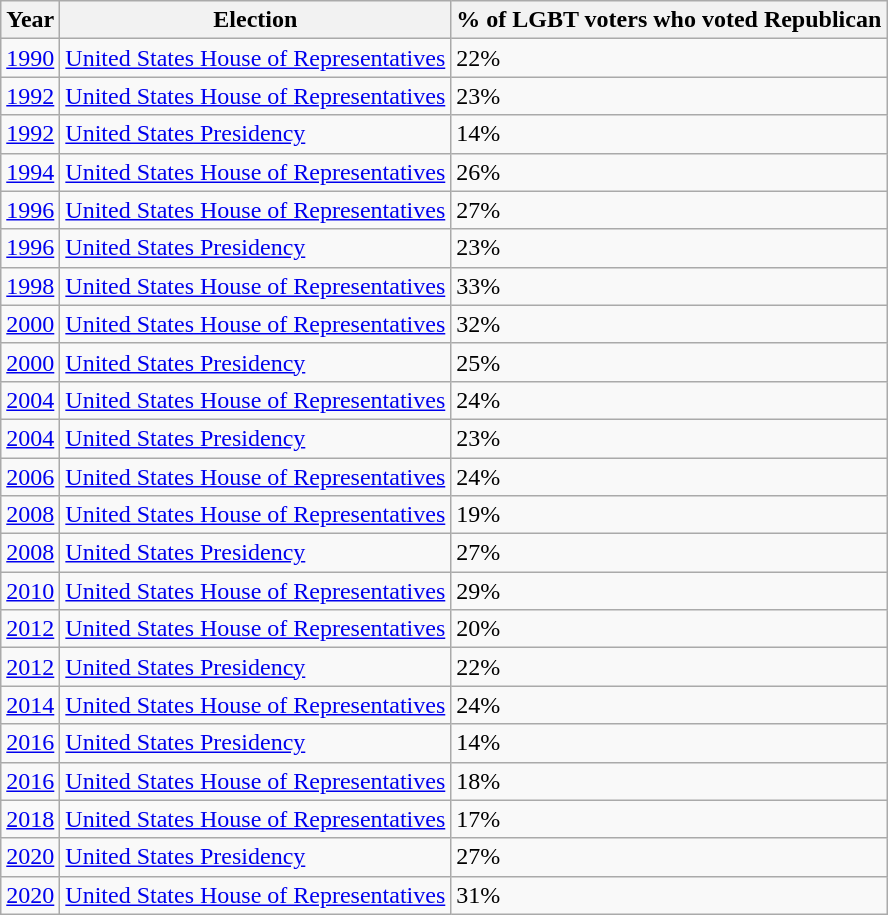<table class="wikitable sortable collapsible">
<tr>
<th>Year</th>
<th>Election</th>
<th>% of LGBT voters who voted Republican</th>
</tr>
<tr>
<td><a href='#'>1990</a></td>
<td><a href='#'>United States House of Representatives</a></td>
<td>22%</td>
</tr>
<tr>
<td><a href='#'>1992</a></td>
<td><a href='#'>United States House of Representatives</a></td>
<td>23%</td>
</tr>
<tr>
<td><a href='#'>1992</a></td>
<td><a href='#'>United States Presidency</a></td>
<td>14%</td>
</tr>
<tr>
<td><a href='#'>1994</a></td>
<td><a href='#'>United States House of Representatives</a></td>
<td>26%</td>
</tr>
<tr>
<td><a href='#'>1996</a></td>
<td><a href='#'>United States House of Representatives</a></td>
<td>27%</td>
</tr>
<tr>
<td><a href='#'>1996</a></td>
<td><a href='#'>United States Presidency</a></td>
<td>23%</td>
</tr>
<tr>
<td><a href='#'>1998</a></td>
<td><a href='#'>United States House of Representatives</a></td>
<td>33%</td>
</tr>
<tr>
<td><a href='#'>2000</a></td>
<td><a href='#'>United States House of Representatives</a></td>
<td>32%</td>
</tr>
<tr>
<td><a href='#'>2000</a></td>
<td><a href='#'>United States Presidency</a></td>
<td>25%</td>
</tr>
<tr>
<td><a href='#'>2004</a></td>
<td><a href='#'>United States House of Representatives</a></td>
<td>24%</td>
</tr>
<tr>
<td><a href='#'>2004</a></td>
<td><a href='#'>United States Presidency</a></td>
<td>23%</td>
</tr>
<tr>
<td><a href='#'>2006</a></td>
<td><a href='#'>United States House of Representatives</a></td>
<td>24%</td>
</tr>
<tr>
<td><a href='#'>2008</a></td>
<td><a href='#'>United States House of Representatives</a></td>
<td>19%</td>
</tr>
<tr>
<td><a href='#'>2008</a></td>
<td><a href='#'>United States Presidency</a></td>
<td>27%</td>
</tr>
<tr>
<td><a href='#'>2010</a></td>
<td><a href='#'>United States House of Representatives</a></td>
<td>29%</td>
</tr>
<tr>
<td><a href='#'>2012</a></td>
<td><a href='#'>United States House of Representatives</a></td>
<td>20%</td>
</tr>
<tr>
<td><a href='#'>2012</a></td>
<td><a href='#'>United States Presidency</a></td>
<td>22%</td>
</tr>
<tr>
<td><a href='#'>2014</a></td>
<td><a href='#'>United States House of Representatives</a></td>
<td>24%</td>
</tr>
<tr>
<td><a href='#'>2016</a></td>
<td><a href='#'>United States Presidency</a></td>
<td>14%</td>
</tr>
<tr>
<td><a href='#'>2016</a></td>
<td><a href='#'>United States House of Representatives</a></td>
<td>18%</td>
</tr>
<tr>
<td><a href='#'>2018</a></td>
<td><a href='#'>United States House of Representatives</a></td>
<td>17%</td>
</tr>
<tr>
<td><a href='#'>2020</a></td>
<td><a href='#'>United States Presidency</a></td>
<td>27%</td>
</tr>
<tr>
<td><a href='#'>2020</a></td>
<td><a href='#'>United States House of Representatives</a></td>
<td>31%</td>
</tr>
</table>
